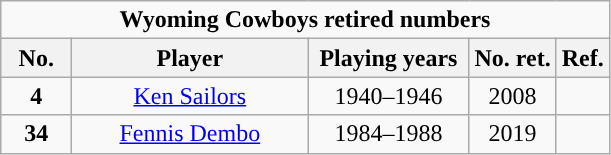<table class="wikitable sortable" style="text-align:center">
<tr>
<td colspan="5"><strong>Wyoming Cowboys retired numbers</strong></td>
</tr>
<tr>
<th width=40px>No.</th>
<th width=150px>Player</th>
<th width=100px>Playing years</th>
<th width=px>No. ret.</th>
<th width=px>Ref.</th>
</tr>
<tr>
<td><strong>4</strong></td>
<td><a href='#'>Ken Sailors</a></td>
<td>1940–1946</td>
<td>2008</td>
<td></td>
</tr>
<tr>
<td><strong>34</strong></td>
<td><a href='#'>Fennis Dembo</a></td>
<td>1984–1988</td>
<td>2019</td>
<td></td>
</tr>
</table>
